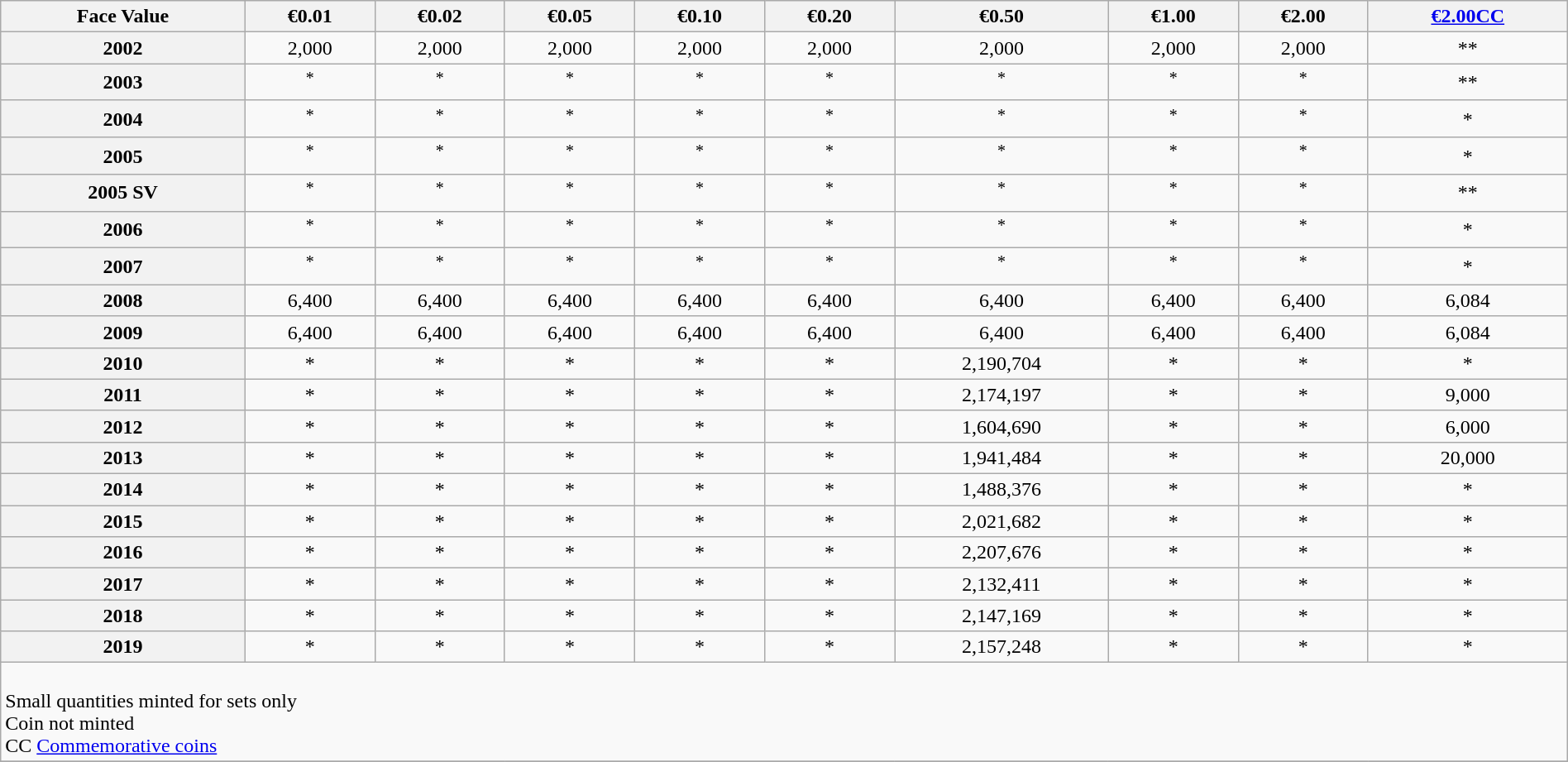<table class="wikitable" style="width:100%;text-align:center">
<tr>
<th>Face Value </th>
<th>€0.01</th>
<th>€0.02</th>
<th>€0.05</th>
<th>€0.10</th>
<th>€0.20</th>
<th>€0.50</th>
<th>€1.00</th>
<th>€2.00</th>
<th><a href='#'>€2.00CC</a></th>
</tr>
<tr>
<th>2002</th>
<td>2,000</td>
<td>2,000</td>
<td>2,000</td>
<td>2,000</td>
<td>2,000</td>
<td>2,000</td>
<td>2,000</td>
<td>2,000</td>
<td>**</td>
</tr>
<tr>
<th>2003</th>
<td><sup>*</sup></td>
<td><sup>*</sup></td>
<td><sup>*</sup></td>
<td><sup>*</sup></td>
<td><sup>*</sup></td>
<td><sup>*</sup></td>
<td><sup>*</sup></td>
<td><sup>*</sup></td>
<td>**</td>
</tr>
<tr>
<th>2004</th>
<td><sup>*</sup></td>
<td><sup>*</sup></td>
<td><sup>*</sup></td>
<td><sup>*</sup></td>
<td><sup>*</sup></td>
<td><sup>*</sup></td>
<td><sup>*</sup></td>
<td><sup>*</sup></td>
<td>*</td>
</tr>
<tr>
<th>2005</th>
<td><sup>*</sup></td>
<td><sup>*</sup></td>
<td><sup>*</sup></td>
<td><sup>*</sup></td>
<td><sup>*</sup></td>
<td><sup>*</sup></td>
<td><sup>*</sup></td>
<td><sup>*</sup></td>
<td>*</td>
</tr>
<tr>
<th>2005	SV</th>
<td><sup>*</sup></td>
<td><sup>*</sup></td>
<td><sup>*</sup></td>
<td><sup>*</sup></td>
<td><sup>*</sup></td>
<td><sup>*</sup></td>
<td><sup>*</sup></td>
<td><sup>*</sup></td>
<td>**</td>
</tr>
<tr>
<th>2006</th>
<td><sup>*</sup></td>
<td><sup>*</sup></td>
<td><sup>*</sup></td>
<td><sup>*</sup></td>
<td><sup>*</sup></td>
<td><sup>*</sup></td>
<td><sup>*</sup></td>
<td><sup>*</sup></td>
<td>*</td>
</tr>
<tr>
<th>2007</th>
<td><sup>*</sup></td>
<td><sup>*</sup></td>
<td><sup>*</sup></td>
<td><sup>*</sup></td>
<td><sup>*</sup></td>
<td><sup>*</sup></td>
<td><sup>*</sup></td>
<td><sup>*</sup></td>
<td>*</td>
</tr>
<tr>
<th>2008</th>
<td>6,400</td>
<td>6,400</td>
<td>6,400</td>
<td>6,400</td>
<td>6,400</td>
<td>6,400</td>
<td>6,400</td>
<td>6,400</td>
<td>6,084</td>
</tr>
<tr>
<th>2009</th>
<td>6,400</td>
<td>6,400</td>
<td>6,400</td>
<td>6,400</td>
<td>6,400</td>
<td>6,400</td>
<td>6,400</td>
<td>6,400</td>
<td>6,084</td>
</tr>
<tr>
<th>2010</th>
<td>*</td>
<td>*</td>
<td>*</td>
<td>*</td>
<td>*</td>
<td>2,190,704</td>
<td>*</td>
<td>*</td>
<td>*</td>
</tr>
<tr>
<th>2011</th>
<td>*</td>
<td>*</td>
<td>*</td>
<td>*</td>
<td>*</td>
<td>2,174,197</td>
<td>*</td>
<td>*</td>
<td>9,000</td>
</tr>
<tr>
<th>2012</th>
<td>*</td>
<td>*</td>
<td>*</td>
<td>*</td>
<td>*</td>
<td>1,604,690</td>
<td>*</td>
<td>*</td>
<td>6,000</td>
</tr>
<tr>
<th>2013</th>
<td>*</td>
<td>*</td>
<td>*</td>
<td>*</td>
<td>*</td>
<td>1,941,484</td>
<td>*</td>
<td>*</td>
<td>20,000</td>
</tr>
<tr>
<th>2014</th>
<td>*</td>
<td>*</td>
<td>*</td>
<td>*</td>
<td>*</td>
<td>1,488,376</td>
<td>*</td>
<td>*</td>
<td>*</td>
</tr>
<tr>
<th>2015</th>
<td>*</td>
<td>*</td>
<td>*</td>
<td>*</td>
<td>*</td>
<td>2,021,682</td>
<td>*</td>
<td>*</td>
<td>*</td>
</tr>
<tr>
<th>2016</th>
<td>*</td>
<td>*</td>
<td>*</td>
<td>*</td>
<td>*</td>
<td>2,207,676</td>
<td>*</td>
<td>*</td>
<td>*</td>
</tr>
<tr>
<th>2017</th>
<td>*</td>
<td>*</td>
<td>*</td>
<td>*</td>
<td>*</td>
<td>2,132,411</td>
<td>*</td>
<td>*</td>
<td>*</td>
</tr>
<tr>
<th>2018</th>
<td>*</td>
<td>*</td>
<td>*</td>
<td>*</td>
<td>*</td>
<td>2,147,169</td>
<td>*</td>
<td>*</td>
<td>*</td>
</tr>
<tr>
<th>2019</th>
<td>*</td>
<td>*</td>
<td>*</td>
<td>*</td>
<td>*</td>
<td>2,157,248</td>
<td>*</td>
<td>*</td>
<td>*</td>
</tr>
<tr>
<td align="left" colspan="10"><br> Small quantities minted for sets only<br>Coin not minted<br>CC <a href='#'>Commemorative coins</a></td>
</tr>
<tr>
</tr>
</table>
